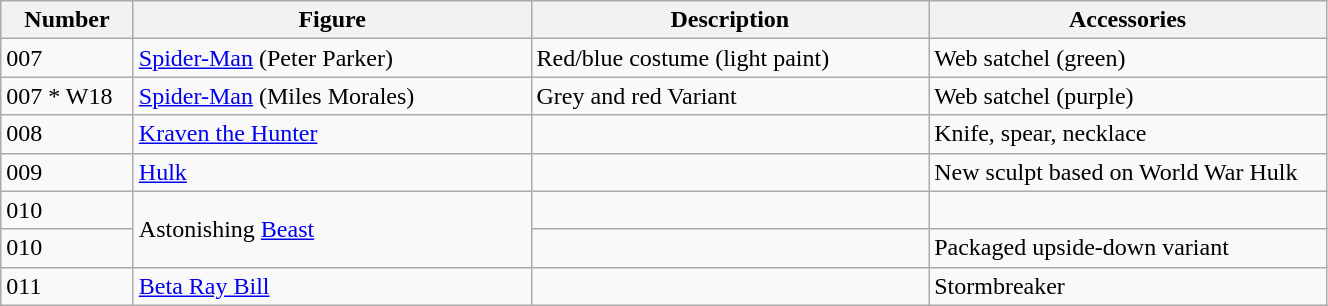<table class="wikitable" width="70%">
<tr>
<th width=10%>Number</th>
<th width=30%>Figure</th>
<th width=30%>Description</th>
<th width=30%>Accessories</th>
</tr>
<tr>
<td>007</td>
<td><a href='#'>Spider-Man</a> (Peter Parker)</td>
<td>Red/blue costume (light paint)</td>
<td>Web satchel (green)</td>
</tr>
<tr>
<td>007 * W18</td>
<td><a href='#'>Spider-Man</a> (Miles Morales)</td>
<td>Grey and red Variant</td>
<td>Web satchel (purple)</td>
</tr>
<tr>
<td>008</td>
<td><a href='#'>Kraven the Hunter</a></td>
<td></td>
<td>Knife, spear, necklace</td>
</tr>
<tr>
<td>009</td>
<td><a href='#'>Hulk</a></td>
<td></td>
<td>New sculpt based on World War Hulk</td>
</tr>
<tr>
<td>010</td>
<td rowspan="2">Astonishing <a href='#'>Beast</a></td>
<td></td>
<td></td>
</tr>
<tr>
<td>010</td>
<td></td>
<td>Packaged upside-down variant</td>
</tr>
<tr>
<td>011</td>
<td><a href='#'>Beta Ray Bill</a></td>
<td></td>
<td>Stormbreaker</td>
</tr>
</table>
